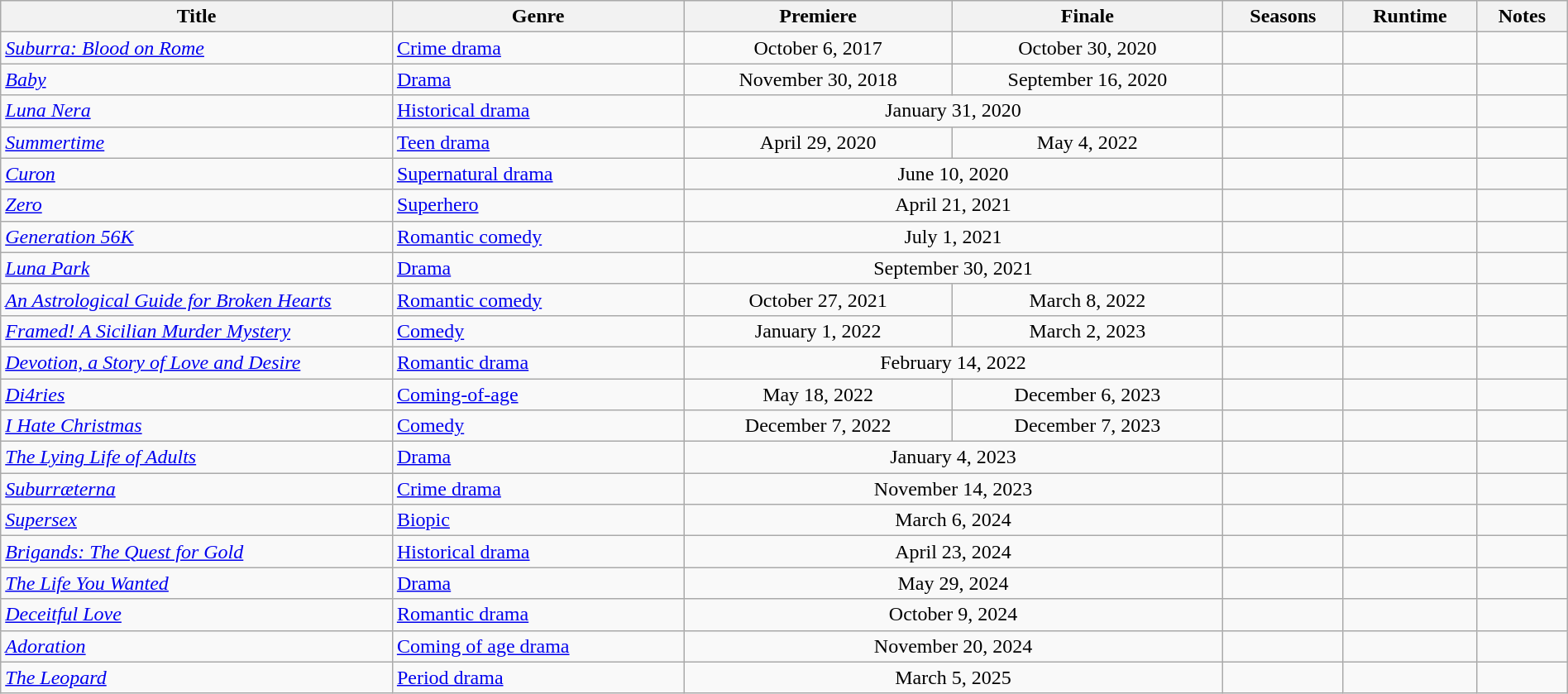<table class="wikitable sortable" style="width:100%">
<tr>
<th scope="col" style="width:25%;">Title</th>
<th>Genre</th>
<th>Premiere</th>
<th>Finale</th>
<th>Seasons</th>
<th>Runtime</th>
<th>Notes</th>
</tr>
<tr>
<td><em><a href='#'>Suburra: Blood on Rome</a></em></td>
<td><a href='#'>Crime drama</a></td>
<td style="text-align:center">October 6, 2017</td>
<td style="text-align:center">October 30, 2020</td>
<td></td>
<td></td>
<td></td>
</tr>
<tr>
<td><em><a href='#'>Baby</a></em></td>
<td><a href='#'>Drama</a></td>
<td style="text-align:center">November 30, 2018</td>
<td style="text-align:center">September 16, 2020</td>
<td></td>
<td></td>
<td></td>
</tr>
<tr>
<td><em><a href='#'>Luna Nera</a></em></td>
<td><a href='#'>Historical drama</a></td>
<td colspan="2" style="text-align:center">January 31, 2020</td>
<td></td>
<td></td>
<td></td>
</tr>
<tr>
<td><em><a href='#'>Summertime</a></em></td>
<td><a href='#'>Teen drama</a></td>
<td style="text-align:center">April 29, 2020</td>
<td style="text-align:center">May 4, 2022</td>
<td></td>
<td></td>
<td></td>
</tr>
<tr>
<td><em><a href='#'>Curon</a></em></td>
<td><a href='#'>Supernatural drama</a></td>
<td colspan="2" style="text-align:center">June 10, 2020</td>
<td></td>
<td></td>
<td></td>
</tr>
<tr>
<td><em><a href='#'>Zero</a></em></td>
<td><a href='#'>Superhero</a></td>
<td colspan="2" style="text-align:center">April 21, 2021</td>
<td></td>
<td></td>
<td></td>
</tr>
<tr>
<td><em><a href='#'>Generation 56K</a></em></td>
<td><a href='#'>Romantic comedy</a></td>
<td colspan="2" style="text-align:center">July 1, 2021</td>
<td></td>
<td></td>
<td></td>
</tr>
<tr>
<td><em><a href='#'>Luna Park</a></em></td>
<td><a href='#'>Drama</a></td>
<td colspan="2" style="text-align:center">September 30, 2021</td>
<td></td>
<td></td>
<td></td>
</tr>
<tr>
<td><em><a href='#'>An Astrological Guide for Broken Hearts</a></em></td>
<td><a href='#'>Romantic comedy</a></td>
<td style="text-align:center">October 27, 2021</td>
<td style="text-align:center">March 8, 2022</td>
<td></td>
<td></td>
<td></td>
</tr>
<tr>
<td><em><a href='#'>Framed! A Sicilian Murder Mystery</a></em></td>
<td><a href='#'>Comedy</a></td>
<td style="text-align:center">January 1, 2022</td>
<td style="text-align:center">March 2, 2023</td>
<td></td>
<td></td>
<td></td>
</tr>
<tr>
<td><em><a href='#'>Devotion, a Story of Love and Desire</a></em></td>
<td><a href='#'>Romantic drama</a></td>
<td colspan="2" style="text-align:center">February 14, 2022</td>
<td></td>
<td></td>
<td></td>
</tr>
<tr>
<td><em><a href='#'>Di4ries</a></em></td>
<td><a href='#'>Coming-of-age</a></td>
<td style="text-align:center">May 18, 2022</td>
<td style="text-align:center">December 6, 2023</td>
<td></td>
<td></td>
<td></td>
</tr>
<tr>
<td><em><a href='#'>I Hate Christmas</a></em></td>
<td><a href='#'>Comedy</a></td>
<td style="text-align:center">December 7, 2022</td>
<td style="text-align:center">December 7, 2023</td>
<td></td>
<td></td>
<td></td>
</tr>
<tr>
<td><em><a href='#'>The Lying Life of Adults</a></em></td>
<td><a href='#'>Drama</a></td>
<td colspan="2" style="text-align:center">January 4, 2023</td>
<td></td>
<td></td>
<td></td>
</tr>
<tr>
<td><em><a href='#'>Suburræterna</a></em></td>
<td><a href='#'>Crime drama</a></td>
<td colspan="2" style="text-align:center">November 14, 2023</td>
<td></td>
<td></td>
<td></td>
</tr>
<tr>
<td><em><a href='#'>Supersex</a></em></td>
<td><a href='#'>Biopic</a></td>
<td colspan="2" style="text-align:center">March 6, 2024</td>
<td></td>
<td></td>
<td></td>
</tr>
<tr>
<td><em><a href='#'>Brigands: The Quest for Gold</a></em></td>
<td><a href='#'>Historical drama</a></td>
<td colspan="2" style="text-align:center">April 23, 2024</td>
<td></td>
<td></td>
<td></td>
</tr>
<tr>
<td><em><a href='#'>The Life You Wanted</a></em></td>
<td><a href='#'>Drama</a></td>
<td colspan="2" style="text-align:center">May 29, 2024</td>
<td></td>
<td></td>
<td></td>
</tr>
<tr>
<td><em><a href='#'>Deceitful Love</a></em></td>
<td><a href='#'>Romantic drama</a></td>
<td colspan="2" style="text-align:center">October 9, 2024</td>
<td></td>
<td></td>
<td></td>
</tr>
<tr>
<td><em><a href='#'>Adoration</a></em></td>
<td><a href='#'>Coming of age drama</a></td>
<td colspan="2" style="text-align:center">November 20, 2024</td>
<td></td>
<td></td>
<td></td>
</tr>
<tr>
<td><em><a href='#'>The Leopard</a></em></td>
<td><a href='#'>Period drama</a></td>
<td colspan="2" style="text-align:center">March 5, 2025</td>
<td></td>
<td></td>
<td></td>
</tr>
</table>
